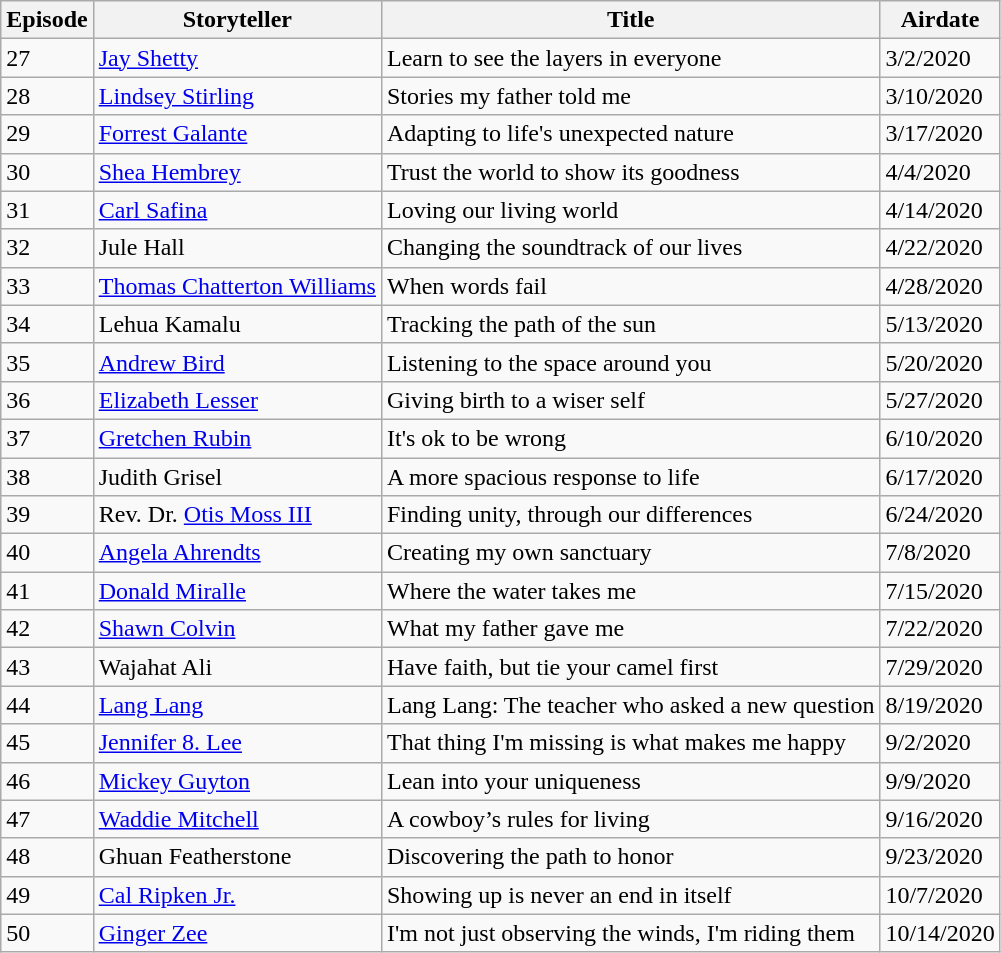<table class="wikitable collapsible collapsed">
<tr>
<th>Episode</th>
<th>Storyteller</th>
<th>Title</th>
<th>Airdate</th>
</tr>
<tr>
<td>27</td>
<td><a href='#'>Jay Shetty</a></td>
<td>Learn to see the layers in everyone</td>
<td>3/2/2020</td>
</tr>
<tr>
<td>28</td>
<td><a href='#'>Lindsey Stirling</a></td>
<td>Stories my father told me</td>
<td>3/10/2020</td>
</tr>
<tr>
<td>29</td>
<td><a href='#'>Forrest Galante</a></td>
<td>Adapting to life's unexpected nature</td>
<td>3/17/2020</td>
</tr>
<tr>
<td>30</td>
<td><a href='#'>Shea Hembrey</a></td>
<td>Trust the world to show its goodness</td>
<td>4/4/2020</td>
</tr>
<tr>
<td>31</td>
<td><a href='#'>Carl Safina</a></td>
<td>Loving our living world</td>
<td>4/14/2020</td>
</tr>
<tr>
<td>32</td>
<td>Jule Hall</td>
<td>Changing the soundtrack of our lives</td>
<td>4/22/2020</td>
</tr>
<tr>
<td>33</td>
<td><a href='#'>Thomas Chatterton Williams</a></td>
<td>When words fail</td>
<td>4/28/2020</td>
</tr>
<tr>
<td>34</td>
<td>Lehua Kamalu</td>
<td>Tracking the path of the sun</td>
<td>5/13/2020</td>
</tr>
<tr>
<td>35</td>
<td><a href='#'>Andrew Bird</a></td>
<td>Listening to the space around you</td>
<td>5/20/2020</td>
</tr>
<tr>
<td>36</td>
<td><a href='#'>Elizabeth Lesser</a></td>
<td>Giving birth to a wiser self</td>
<td>5/27/2020</td>
</tr>
<tr>
<td>37</td>
<td><a href='#'>Gretchen Rubin</a></td>
<td>It's ok to be wrong</td>
<td>6/10/2020</td>
</tr>
<tr>
<td>38</td>
<td>Judith Grisel</td>
<td>A more spacious response to life</td>
<td>6/17/2020</td>
</tr>
<tr>
<td>39</td>
<td>Rev. Dr. <a href='#'>Otis Moss III</a></td>
<td>Finding unity, through our differences</td>
<td>6/24/2020</td>
</tr>
<tr>
<td>40</td>
<td><a href='#'>Angela Ahrendts</a></td>
<td>Creating my own sanctuary</td>
<td>7/8/2020</td>
</tr>
<tr>
<td>41</td>
<td><a href='#'>Donald Miralle</a></td>
<td>Where the water takes me</td>
<td>7/15/2020</td>
</tr>
<tr>
<td>42</td>
<td><a href='#'>Shawn Colvin</a></td>
<td>What my father gave me</td>
<td>7/22/2020</td>
</tr>
<tr>
<td>43</td>
<td>Wajahat Ali</td>
<td>Have faith, but tie your camel first</td>
<td>7/29/2020</td>
</tr>
<tr>
<td>44</td>
<td><a href='#'>Lang Lang</a></td>
<td>Lang Lang: The teacher who asked a new question</td>
<td>8/19/2020</td>
</tr>
<tr>
<td>45</td>
<td><a href='#'>Jennifer 8. Lee</a></td>
<td>That thing I'm missing is what makes me happy</td>
<td>9/2/2020</td>
</tr>
<tr>
<td>46</td>
<td><a href='#'>Mickey Guyton</a></td>
<td>Lean into your uniqueness</td>
<td>9/9/2020</td>
</tr>
<tr>
<td>47</td>
<td><a href='#'>Waddie Mitchell</a></td>
<td>A cowboy’s rules for living</td>
<td>9/16/2020</td>
</tr>
<tr>
<td>48</td>
<td>Ghuan Featherstone</td>
<td>Discovering the path to honor</td>
<td>9/23/2020</td>
</tr>
<tr>
<td>49</td>
<td><a href='#'>Cal Ripken Jr.</a></td>
<td>Showing up is never an end in itself</td>
<td>10/7/2020</td>
</tr>
<tr>
<td>50</td>
<td><a href='#'>Ginger Zee</a></td>
<td>I'm not just observing the winds, I'm riding them</td>
<td>10/14/2020</td>
</tr>
</table>
